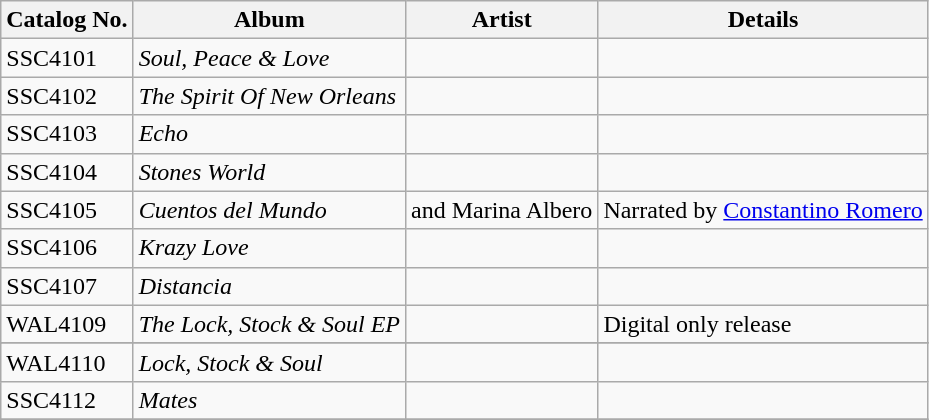<table class="wikitable sortable">
<tr>
<th>Catalog No.</th>
<th>Album</th>
<th>Artist</th>
<th>Details</th>
</tr>
<tr>
<td>SSC4101</td>
<td><em>Soul, Peace & Love</em></td>
<td></td>
<td></td>
</tr>
<tr>
<td>SSC4102</td>
<td><em>The Spirit Of New Orleans</em></td>
<td></td>
<td></td>
</tr>
<tr>
<td>SSC4103</td>
<td><em>Echo</em></td>
<td></td>
<td></td>
</tr>
<tr>
<td>SSC4104</td>
<td><em>Stones World</em></td>
<td></td>
<td></td>
</tr>
<tr>
<td>SSC4105</td>
<td><em>Cuentos del Mundo</em></td>
<td> and Marina Albero</td>
<td>Narrated by <a href='#'>Constantino Romero</a></td>
</tr>
<tr>
<td>SSC4106</td>
<td><em>Krazy Love</em></td>
<td></td>
<td></td>
</tr>
<tr>
<td>SSC4107</td>
<td><em>Distancia</em></td>
<td></td>
<td></td>
</tr>
<tr>
<td>WAL4109</td>
<td><em>The Lock, Stock & Soul EP</em></td>
<td></td>
<td>Digital only release</td>
</tr>
<tr>
</tr>
<tr>
<td>WAL4110</td>
<td><em>Lock, Stock & Soul</em></td>
<td></td>
<td></td>
</tr>
<tr>
<td>SSC4112</td>
<td><em>Mates</em></td>
<td></td>
<td></td>
</tr>
<tr>
</tr>
</table>
